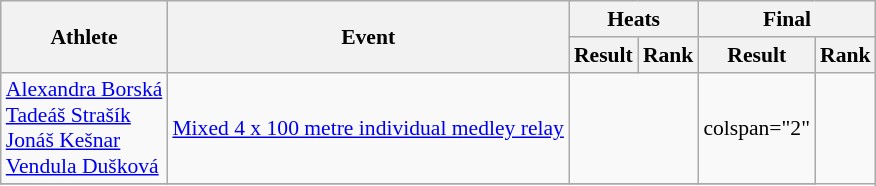<table class=wikitable style="font-size:90%">
<tr>
<th rowspan="2">Athlete</th>
<th rowspan="2">Event</th>
<th colspan="2">Heats</th>
<th colspan="2">Final</th>
</tr>
<tr>
<th>Result</th>
<th>Rank</th>
<th>Result</th>
<th>Rank</th>
</tr>
<tr align=center>
<td align=left rowspan=1><a href='#'>Alexandra Borská</a><br><a href='#'>Tadeáš Strašík</a><br><a href='#'>Jonáš Kešnar</a><br><a href='#'>Vendula Dušková</a></td>
<td align=left><a href='#'>Mixed 4 x 100 metre individual medley relay</a></td>
<td colspan="2"></td>
<td>colspan="2" </td>
</tr>
<tr align=center>
</tr>
</table>
